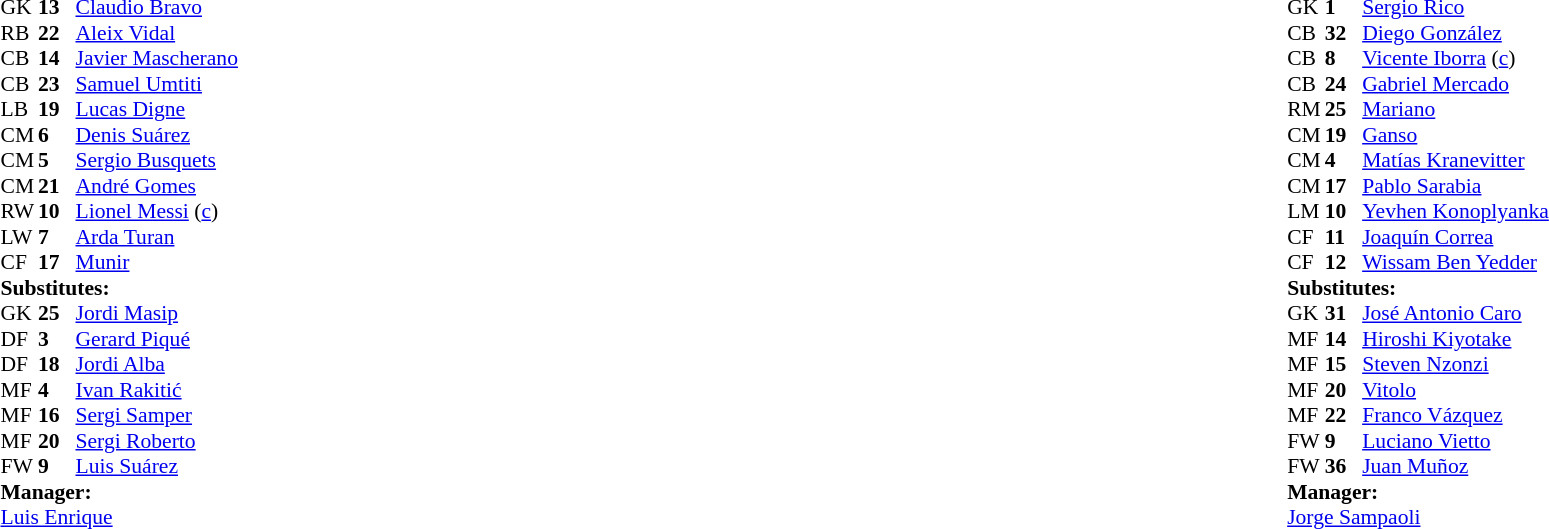<table width="100%">
<tr>
<td valign="top" width="40%"><br><table style="font-size:90%" cellspacing="0" cellpadding="0">
<tr>
<th width=25></th>
<th width=25></th>
</tr>
<tr>
<td>GK</td>
<td><strong>13</strong></td>
<td> <a href='#'>Claudio Bravo</a></td>
</tr>
<tr>
<td>RB</td>
<td><strong>22</strong></td>
<td> <a href='#'>Aleix Vidal</a></td>
</tr>
<tr>
<td>CB</td>
<td><strong>14</strong></td>
<td> <a href='#'>Javier Mascherano</a></td>
</tr>
<tr>
<td>CB</td>
<td><strong>23</strong></td>
<td> <a href='#'>Samuel Umtiti</a></td>
<td></td>
</tr>
<tr>
<td>LB</td>
<td><strong>19</strong></td>
<td> <a href='#'>Lucas Digne</a></td>
<td></td>
<td></td>
</tr>
<tr>
<td>CM</td>
<td><strong>6</strong></td>
<td> <a href='#'>Denis Suárez</a></td>
<td></td>
<td></td>
</tr>
<tr>
<td>CM</td>
<td><strong>5</strong></td>
<td> <a href='#'>Sergio Busquets</a></td>
<td></td>
<td></td>
</tr>
<tr>
<td>CM</td>
<td><strong>21</strong></td>
<td> <a href='#'>André Gomes</a></td>
</tr>
<tr>
<td>RW</td>
<td><strong>10</strong></td>
<td> <a href='#'>Lionel Messi</a> (<a href='#'>c</a>)</td>
</tr>
<tr>
<td>LW</td>
<td><strong>7</strong></td>
<td> <a href='#'>Arda Turan</a></td>
</tr>
<tr>
<td>CF</td>
<td><strong>17</strong></td>
<td> <a href='#'>Munir</a></td>
</tr>
<tr>
<td colspan=3><strong>Substitutes:</strong></td>
</tr>
<tr>
<td>GK</td>
<td><strong>25</strong></td>
<td> <a href='#'>Jordi Masip</a></td>
</tr>
<tr>
<td>DF</td>
<td><strong>3</strong></td>
<td> <a href='#'>Gerard Piqué</a></td>
</tr>
<tr>
<td>DF</td>
<td><strong>18</strong></td>
<td> <a href='#'>Jordi Alba</a></td>
<td></td>
<td></td>
</tr>
<tr>
<td>MF</td>
<td><strong>4</strong></td>
<td> <a href='#'>Ivan Rakitić</a></td>
<td></td>
<td></td>
</tr>
<tr>
<td>MF</td>
<td><strong>16</strong></td>
<td> <a href='#'>Sergi Samper</a></td>
<td></td>
<td></td>
</tr>
<tr>
<td>MF</td>
<td><strong>20</strong></td>
<td> <a href='#'>Sergi Roberto</a></td>
</tr>
<tr>
<td>FW</td>
<td><strong>9</strong></td>
<td> <a href='#'>Luis Suárez</a></td>
</tr>
<tr>
<td colspan=3><strong>Manager:</strong></td>
</tr>
<tr>
<td colspan=3> <a href='#'>Luis Enrique</a></td>
</tr>
</table>
</td>
<td valign="top"></td>
<td valign="top" width="50%"><br><table style="font-size:90%; margin:auto" cellspacing="0" cellpadding="0">
<tr>
<th width=25></th>
<th width=25></th>
</tr>
<tr>
<td>GK</td>
<td><strong>1</strong></td>
<td> <a href='#'>Sergio Rico</a></td>
</tr>
<tr>
<td>CB</td>
<td><strong>32</strong></td>
<td> <a href='#'>Diego González</a></td>
</tr>
<tr>
<td>CB</td>
<td><strong>8</strong></td>
<td> <a href='#'>Vicente Iborra</a> (<a href='#'>c</a>)</td>
</tr>
<tr>
<td>CB</td>
<td><strong>24</strong></td>
<td> <a href='#'>Gabriel Mercado</a></td>
</tr>
<tr>
<td>RM</td>
<td><strong>25</strong></td>
<td> <a href='#'>Mariano</a></td>
</tr>
<tr>
<td>CM</td>
<td><strong>19</strong></td>
<td> <a href='#'>Ganso</a></td>
<td></td>
<td></td>
</tr>
<tr>
<td>CM</td>
<td><strong>4</strong></td>
<td> <a href='#'>Matías Kranevitter</a></td>
</tr>
<tr>
<td>CM</td>
<td><strong>17</strong></td>
<td> <a href='#'>Pablo Sarabia</a></td>
<td></td>
</tr>
<tr>
<td>LM</td>
<td><strong>10</strong></td>
<td> <a href='#'>Yevhen Konoplyanka</a></td>
</tr>
<tr>
<td>CF</td>
<td><strong>11</strong></td>
<td> <a href='#'>Joaquín Correa</a></td>
<td></td>
<td></td>
</tr>
<tr>
<td>CF</td>
<td><strong>12</strong></td>
<td> <a href='#'>Wissam Ben Yedder</a></td>
<td></td>
<td></td>
</tr>
<tr>
<td colspan=3><strong>Substitutes:</strong></td>
</tr>
<tr>
<td>GK</td>
<td><strong>31</strong></td>
<td> <a href='#'>José Antonio Caro</a></td>
</tr>
<tr>
<td>MF</td>
<td><strong>14</strong></td>
<td> <a href='#'>Hiroshi Kiyotake</a></td>
</tr>
<tr>
<td>MF</td>
<td><strong>15</strong></td>
<td> <a href='#'>Steven Nzonzi</a></td>
</tr>
<tr>
<td>MF</td>
<td><strong>20</strong></td>
<td> <a href='#'>Vitolo</a></td>
<td></td>
<td></td>
</tr>
<tr>
<td>MF</td>
<td><strong>22</strong></td>
<td> <a href='#'>Franco Vázquez</a></td>
<td></td>
<td></td>
</tr>
<tr>
<td>FW</td>
<td><strong>9</strong></td>
<td> <a href='#'>Luciano Vietto</a></td>
<td></td>
<td></td>
</tr>
<tr>
<td>FW</td>
<td><strong>36</strong></td>
<td> <a href='#'>Juan Muñoz</a></td>
</tr>
<tr>
<td colspan=3><strong>Manager:</strong></td>
</tr>
<tr>
<td colspan=3> <a href='#'>Jorge Sampaoli</a></td>
</tr>
</table>
</td>
</tr>
</table>
